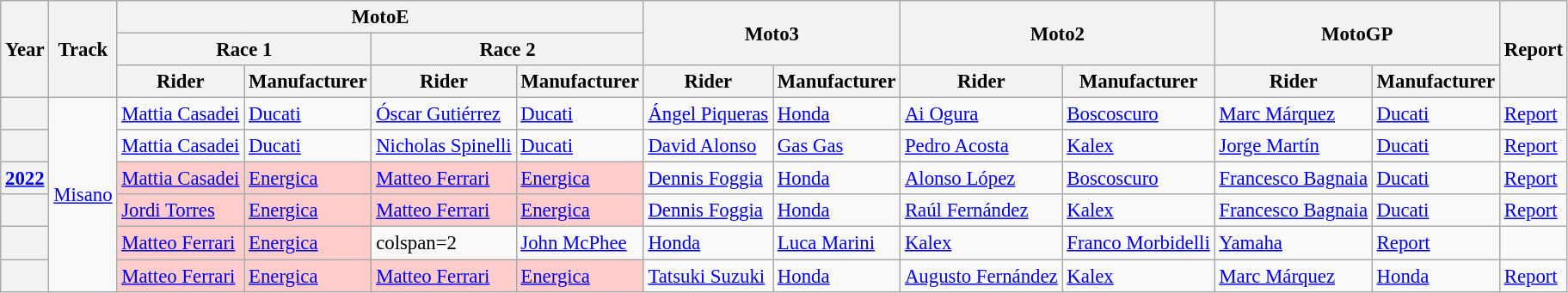<table class="wikitable" style="font-size: 95%;">
<tr>
<th rowspan=3>Year</th>
<th rowspan=3>Track</th>
<th colspan=4>MotoE</th>
<th colspan=2 rowspan=2>Moto3</th>
<th colspan=2 rowspan=2>Moto2</th>
<th colspan=2 rowspan=2>MotoGP</th>
<th rowspan=3>Report</th>
</tr>
<tr>
<th colspan=2>Race 1</th>
<th colspan=2>Race 2</th>
</tr>
<tr>
<th>Rider</th>
<th>Manufacturer</th>
<th>Rider</th>
<th>Manufacturer</th>
<th>Rider</th>
<th>Manufacturer</th>
<th>Rider</th>
<th>Manufacturer</th>
<th>Rider</th>
<th>Manufacturer</th>
</tr>
<tr>
<th></th>
<td rowspan=6><a href='#'>Misano</a></td>
<td> <a href='#'>Mattia Casadei</a></td>
<td><a href='#'>Ducati</a></td>
<td> <a href='#'>Óscar Gutiérrez</a></td>
<td><a href='#'>Ducati</a></td>
<td> <a href='#'>Ángel Piqueras</a></td>
<td><a href='#'>Honda</a></td>
<td> <a href='#'>Ai Ogura</a></td>
<td><a href='#'>Boscoscuro</a></td>
<td> <a href='#'>Marc Márquez</a></td>
<td><a href='#'>Ducati</a></td>
<td><a href='#'>Report</a></td>
</tr>
<tr>
<th></th>
<td> <a href='#'>Mattia Casadei</a></td>
<td><a href='#'>Ducati</a></td>
<td> <a href='#'>Nicholas Spinelli</a></td>
<td><a href='#'>Ducati</a></td>
<td> <a href='#'>David Alonso</a></td>
<td><a href='#'>Gas Gas</a></td>
<td> <a href='#'>Pedro Acosta</a></td>
<td><a href='#'>Kalex</a></td>
<td> <a href='#'>Jorge Martín</a></td>
<td><a href='#'>Ducati</a></td>
<td><a href='#'>Report</a></td>
</tr>
<tr>
<th><a href='#'>2022</a></th>
<td style="background:#FFCCCC;"> <a href='#'>Mattia Casadei</a></td>
<td style="background:#FFCCCC;"><a href='#'>Energica</a></td>
<td style="background:#FFCCCC;"> <a href='#'>Matteo Ferrari</a></td>
<td style="background:#FFCCCC;"><a href='#'>Energica</a></td>
<td> <a href='#'>Dennis Foggia</a></td>
<td><a href='#'>Honda</a></td>
<td> <a href='#'>Alonso López</a></td>
<td><a href='#'>Boscoscuro</a></td>
<td> <a href='#'>Francesco Bagnaia</a></td>
<td><a href='#'>Ducati</a></td>
<td><a href='#'>Report</a></td>
</tr>
<tr>
<th></th>
<td style="background:#FFCCCC;"> <a href='#'>Jordi Torres</a></td>
<td style="background:#FFCCCC;"><a href='#'>Energica</a></td>
<td style="background:#FFCCCC;"> <a href='#'>Matteo Ferrari</a></td>
<td style="background:#FFCCCC;"><a href='#'>Energica</a></td>
<td> <a href='#'>Dennis Foggia</a></td>
<td><a href='#'>Honda</a></td>
<td> <a href='#'>Raúl Fernández</a></td>
<td><a href='#'>Kalex</a></td>
<td> <a href='#'>Francesco Bagnaia</a></td>
<td><a href='#'>Ducati</a></td>
<td><a href='#'>Report</a></td>
</tr>
<tr>
<th></th>
<td style="background:#FFCCCC;"> <a href='#'>Matteo Ferrari</a></td>
<td style="background:#FFCCCC;"><a href='#'>Energica</a></td>
<td>colspan=2 </td>
<td> <a href='#'>John McPhee</a></td>
<td><a href='#'>Honda</a></td>
<td> <a href='#'>Luca Marini</a></td>
<td><a href='#'>Kalex</a></td>
<td> <a href='#'>Franco Morbidelli</a></td>
<td><a href='#'>Yamaha</a></td>
<td><a href='#'>Report</a></td>
</tr>
<tr>
<th></th>
<td style="background:#FFCCCC;"> <a href='#'>Matteo Ferrari</a></td>
<td style="background:#FFCCCC;"><a href='#'>Energica</a></td>
<td style="background:#FFCCCC;"> <a href='#'>Matteo Ferrari</a></td>
<td style="background:#FFCCCC;"><a href='#'>Energica</a></td>
<td> <a href='#'>Tatsuki Suzuki</a></td>
<td><a href='#'>Honda</a></td>
<td> <a href='#'>Augusto Fernández</a></td>
<td><a href='#'>Kalex</a></td>
<td> <a href='#'>Marc Márquez</a></td>
<td><a href='#'>Honda</a></td>
<td><a href='#'>Report</a></td>
</tr>
</table>
